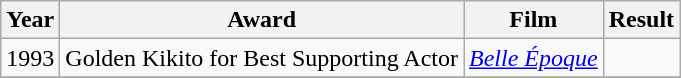<table class="wikitable sortable">
<tr>
<th>Year</th>
<th>Award</th>
<th>Film</th>
<th>Result</th>
</tr>
<tr>
<td>1993</td>
<td>Golden Kikito for Best Supporting Actor</td>
<td><em><a href='#'>Belle Époque</a></em></td>
<td></td>
</tr>
<tr>
</tr>
</table>
